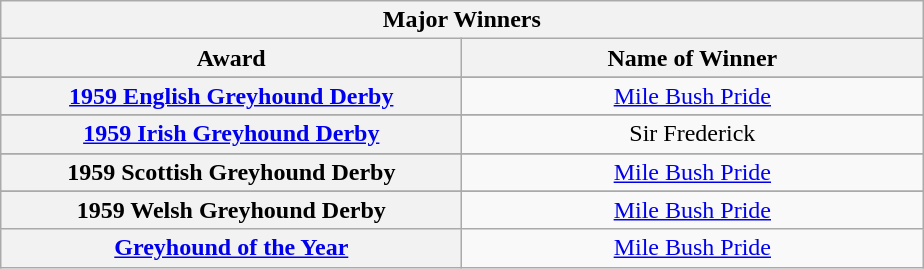<table class="wikitable">
<tr>
<th colspan="2">Major Winners</th>
</tr>
<tr>
<th width=300>Award</th>
<th width=300>Name of Winner</th>
</tr>
<tr>
</tr>
<tr align=center>
<th><a href='#'>1959 English Greyhound Derby</a></th>
<td><a href='#'>Mile Bush Pride</a></td>
</tr>
<tr>
</tr>
<tr align=center>
<th><a href='#'>1959 Irish Greyhound Derby</a></th>
<td>Sir Frederick </td>
</tr>
<tr>
</tr>
<tr align=center>
<th>1959 Scottish Greyhound Derby</th>
<td><a href='#'>Mile Bush Pride</a></td>
</tr>
<tr>
</tr>
<tr align=center>
<th>1959 Welsh Greyhound Derby</th>
<td><a href='#'>Mile Bush Pride</a></td>
</tr>
<tr align=center>
<th><a href='#'>Greyhound of the Year</a></th>
<td><a href='#'>Mile Bush Pride</a></td>
</tr>
</table>
